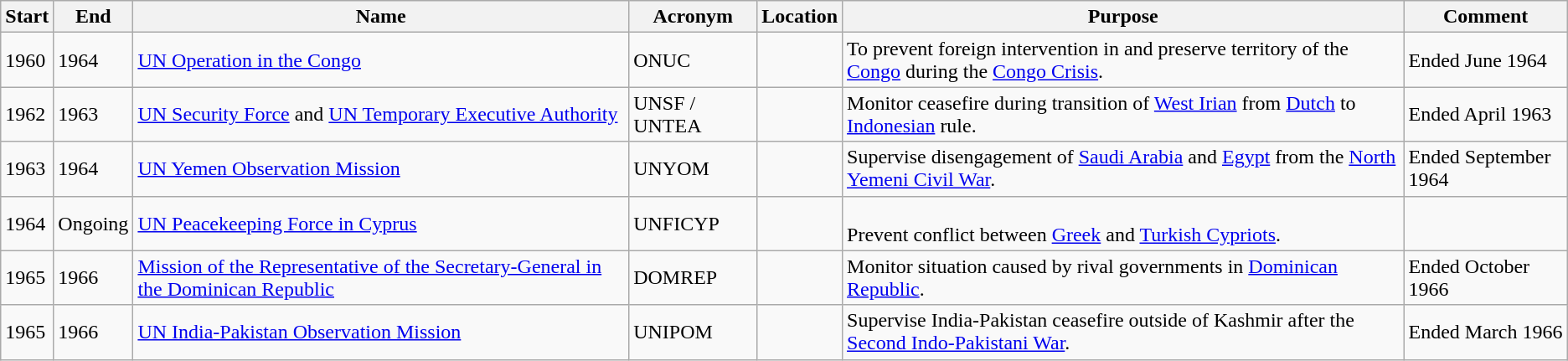<table class="wikitable">
<tr>
<th>Start</th>
<th>End</th>
<th>Name</th>
<th>Acronym</th>
<th>Location</th>
<th>Purpose</th>
<th>Comment</th>
</tr>
<tr>
<td>1960</td>
<td>1964</td>
<td><a href='#'>UN Operation in the Congo</a></td>
<td>ONUC</td>
<td></td>
<td>To prevent foreign intervention in and preserve territory of the <a href='#'>Congo</a> during the <a href='#'>Congo Crisis</a>.</td>
<td>Ended June 1964</td>
</tr>
<tr>
<td>1962</td>
<td>1963</td>
<td><a href='#'>UN Security Force</a> and <a href='#'>UN Temporary Executive Authority</a></td>
<td>UNSF / UNTEA</td>
<td><br></td>
<td>Monitor ceasefire during transition of <a href='#'>West Irian</a> from <a href='#'>Dutch</a> to <a href='#'>Indonesian</a> rule.</td>
<td>Ended April 1963</td>
</tr>
<tr>
<td>1963</td>
<td>1964</td>
<td><a href='#'>UN Yemen Observation Mission</a></td>
<td>UNYOM</td>
<td></td>
<td>Supervise disengagement of <a href='#'>Saudi Arabia</a> and <a href='#'>Egypt</a> from the <a href='#'>North Yemeni Civil War</a>.</td>
<td>Ended September 1964</td>
</tr>
<tr>
<td>1964</td>
<td>Ongoing</td>
<td><a href='#'>UN Peacekeeping Force in Cyprus</a></td>
<td>UNFICYP</td>
<td></td>
<td><br>Prevent conflict between <a href='#'>Greek</a> and <a href='#'>Turkish Cypriots</a>.</td>
<td> </td>
</tr>
<tr>
<td>1965</td>
<td>1966</td>
<td><a href='#'>Mission of the Representative of the Secretary-General in the Dominican Republic</a></td>
<td>DOMREP</td>
<td></td>
<td>Monitor situation caused by rival governments in <a href='#'>Dominican Republic</a>.</td>
<td>Ended October 1966</td>
</tr>
<tr>
<td>1965</td>
<td>1966</td>
<td><a href='#'>UN India-Pakistan Observation Mission</a></td>
<td>UNIPOM</td>
<td><br></td>
<td>Supervise India-Pakistan ceasefire outside of Kashmir after the <a href='#'>Second Indo-Pakistani War</a>.</td>
<td>Ended March 1966</td>
</tr>
</table>
